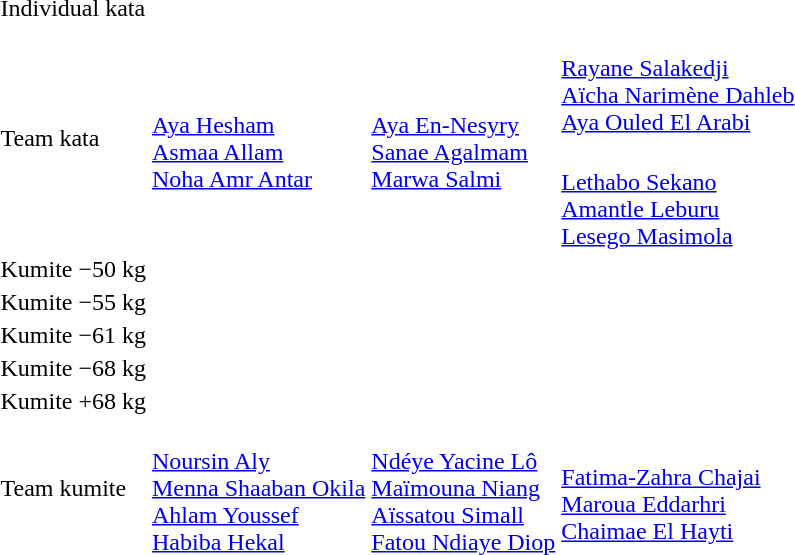<table>
<tr>
<td rowspan=2>Individual kata</td>
<td rowspan=2></td>
<td rowspan=2></td>
<td></td>
</tr>
<tr>
<td></td>
</tr>
<tr>
<td rowspan=2>Team kata</td>
<td rowspan=2><br><a href='#'>Aya Hesham</a><br><a href='#'>Asmaa Allam</a><br><a href='#'>Noha Amr Antar</a></td>
<td rowspan=2><br><a href='#'>Aya En-Nesyry</a><br><a href='#'>Sanae Agalmam</a><br><a href='#'>Marwa Salmi</a></td>
<td><br><a href='#'>Rayane Salakedji</a><br><a href='#'>Aïcha Narimène Dahleb</a><br><a href='#'>Aya Ouled El Arabi</a></td>
</tr>
<tr>
<td><br><a href='#'>Lethabo Sekano</a><br><a href='#'>Amantle Leburu</a><br><a href='#'>Lesego Masimola</a></td>
</tr>
<tr>
<td rowspan=2>Kumite −50 kg</td>
<td rowspan=2></td>
<td rowspan=2></td>
<td></td>
</tr>
<tr>
<td></td>
</tr>
<tr>
<td rowspan=2>Kumite −55 kg</td>
<td rowspan=2></td>
<td rowspan=2></td>
<td></td>
</tr>
<tr>
<td></td>
</tr>
<tr>
<td rowspan=2>Kumite −61 kg</td>
<td rowspan=2></td>
<td rowspan=2></td>
<td></td>
</tr>
<tr>
<td></td>
</tr>
<tr>
<td rowspan=2>Kumite −68 kg</td>
<td rowspan=2></td>
<td rowspan=2></td>
<td></td>
</tr>
<tr>
<td></td>
</tr>
<tr>
<td rowspan=2>Kumite +68 kg</td>
<td rowspan=2></td>
<td rowspan=2></td>
<td></td>
</tr>
<tr>
<td></td>
</tr>
<tr>
<td rowspan=2>Team kumite</td>
<td rowspan=2><br><a href='#'>Noursin Aly</a><br><a href='#'>Menna Shaaban Okila</a><br><a href='#'>Ahlam Youssef</a><br><a href='#'>Habiba Hekal</a></td>
<td rowspan=2><br><a href='#'>Ndéye Yacine Lô</a><br><a href='#'>Maïmouna Niang</a><br><a href='#'>Aïssatou Simall</a><br><a href='#'>Fatou Ndiaye Diop</a></td>
<td></td>
</tr>
<tr>
<td><br><a href='#'>Fatima-Zahra Chajai</a><br><a href='#'>Maroua Eddarhri</a><br><a href='#'>Chaimae El Hayti</a></td>
</tr>
</table>
